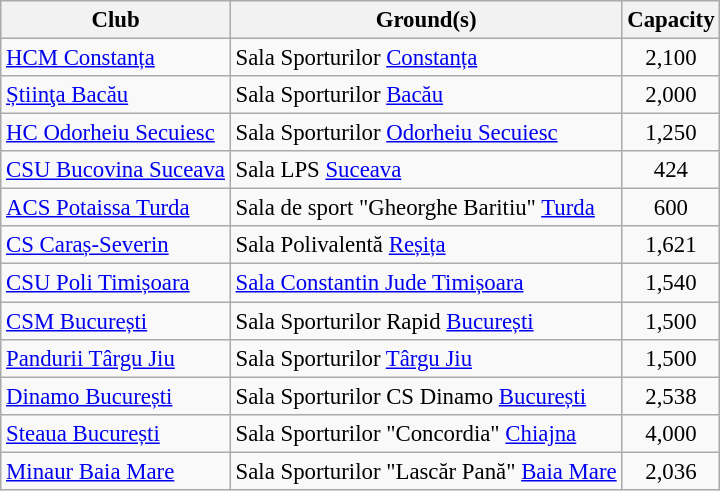<table class="wikitable sortable" style="font-size:95%;">
<tr>
<th>Club</th>
<th>Ground(s)</th>
<th>Capacity</th>
</tr>
<tr>
<td><a href='#'>HCM Constanța</a></td>
<td>Sala Sporturilor <a href='#'>Constanța</a></td>
<td align=center>2,100</td>
</tr>
<tr>
<td><a href='#'>Știinţa Bacău</a></td>
<td>Sala Sporturilor <a href='#'>Bacău</a></td>
<td align=center>2,000</td>
</tr>
<tr>
<td><a href='#'>HC Odorheiu Secuiesc</a></td>
<td>Sala Sporturilor <a href='#'>Odorheiu Secuiesc</a></td>
<td align=center>1,250</td>
</tr>
<tr>
<td><a href='#'>CSU Bucovina Suceava</a></td>
<td>Sala LPS <a href='#'>Suceava</a></td>
<td align=center>424</td>
</tr>
<tr>
<td><a href='#'>ACS Potaissa Turda</a></td>
<td>Sala de sport "Gheorghe Baritiu" <a href='#'>Turda</a></td>
<td align=center>600</td>
</tr>
<tr>
<td><a href='#'>CS Caraș-Severin</a></td>
<td>Sala Polivalentă <a href='#'>Reșița</a></td>
<td align=center>1,621</td>
</tr>
<tr>
<td><a href='#'>CSU Poli Timișoara</a></td>
<td><a href='#'>Sala Constantin Jude Timișoara</a></td>
<td align=center>1,540</td>
</tr>
<tr>
<td><a href='#'>CSM București</a></td>
<td>Sala Sporturilor Rapid <a href='#'>București</a></td>
<td align=center>1,500</td>
</tr>
<tr>
<td><a href='#'>Pandurii Târgu Jiu</a></td>
<td>Sala Sporturilor <a href='#'>Târgu Jiu</a></td>
<td align=center>1,500</td>
</tr>
<tr>
<td><a href='#'>Dinamo București</a></td>
<td>Sala Sporturilor CS Dinamo <a href='#'>București</a></td>
<td align=center>2,538</td>
</tr>
<tr>
<td><a href='#'>Steaua București</a></td>
<td>Sala Sporturilor "Concordia" <a href='#'>Chiajna</a></td>
<td align=center>4,000</td>
</tr>
<tr>
<td><a href='#'>Minaur Baia Mare</a></td>
<td>Sala Sporturilor "Lascăr Pană" <a href='#'>Baia Mare</a></td>
<td align=center>2,036</td>
</tr>
</table>
